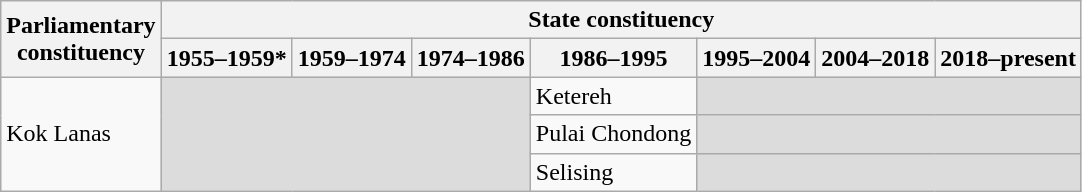<table class="wikitable">
<tr>
<th rowspan="2">Parliamentary<br>constituency</th>
<th colspan="7">State constituency</th>
</tr>
<tr>
<th>1955–1959*</th>
<th>1959–1974</th>
<th>1974–1986</th>
<th>1986–1995</th>
<th>1995–2004</th>
<th>2004–2018</th>
<th>2018–present</th>
</tr>
<tr>
<td rowspan="3">Kok Lanas</td>
<td colspan="3" rowspan="3" bgcolor="dcdcdc"></td>
<td>Ketereh</td>
<td colspan="3" bgcolor="dcdcdc"></td>
</tr>
<tr>
<td>Pulai Chondong</td>
<td colspan="3" bgcolor="dcdcdc"></td>
</tr>
<tr>
<td>Selising</td>
<td colspan="3" bgcolor="dcdcdc"></td>
</tr>
</table>
